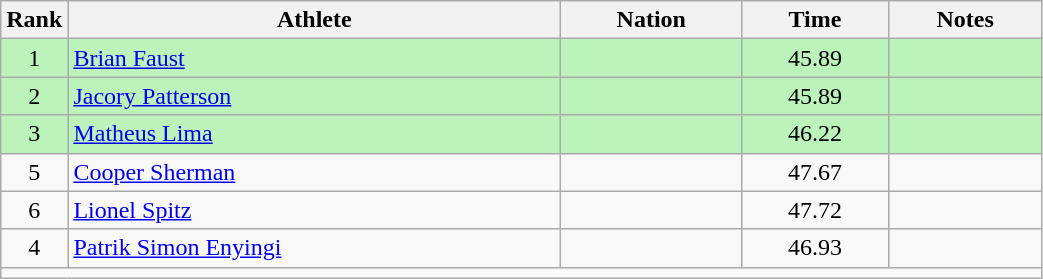<table class="wikitable sortable" style="text-align:center;width: 55%;">
<tr>
<th scope="col" style="width: 10px;">Rank</th>
<th scope="col">Athlete</th>
<th scope="col">Nation</th>
<th scope="col">Time</th>
<th scope="col">Notes</th>
</tr>
<tr bgcolor=bbf3bb>
<td>1</td>
<td align=left><a href='#'>Brian Faust</a></td>
<td align=left></td>
<td>45.89</td>
<td></td>
</tr>
<tr bgcolor=bbf3bb>
<td>2</td>
<td align=left><a href='#'>Jacory Patterson</a></td>
<td align=left></td>
<td>45.89</td>
<td></td>
</tr>
<tr bgcolor=bbf3bb>
<td>3</td>
<td align=left><a href='#'>Matheus Lima</a></td>
<td align=left></td>
<td>46.22</td>
<td></td>
</tr>
<tr>
<td>5</td>
<td align=left><a href='#'>Cooper Sherman</a></td>
<td align=left></td>
<td>47.67</td>
<td></td>
</tr>
<tr>
<td>6</td>
<td align=left><a href='#'>Lionel Spitz</a></td>
<td align=left></td>
<td>47.72</td>
<td></td>
</tr>
<tr>
<td>4</td>
<td align=left><a href='#'>Patrik Simon Enyingi</a></td>
<td align=left></td>
<td>46.93</td>
<td></td>
</tr>
<tr class="sortbottom">
<td colspan="5"></td>
</tr>
</table>
